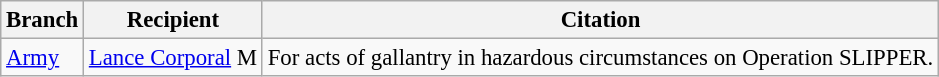<table class="wikitable" style="font-size:95%;">
<tr>
<th>Branch</th>
<th>Recipient</th>
<th>Citation</th>
</tr>
<tr>
<td><a href='#'>Army</a></td>
<td><a href='#'>Lance Corporal</a>  M</td>
<td>For acts of gallantry in hazardous circumstances on Operation SLIPPER.</td>
</tr>
</table>
